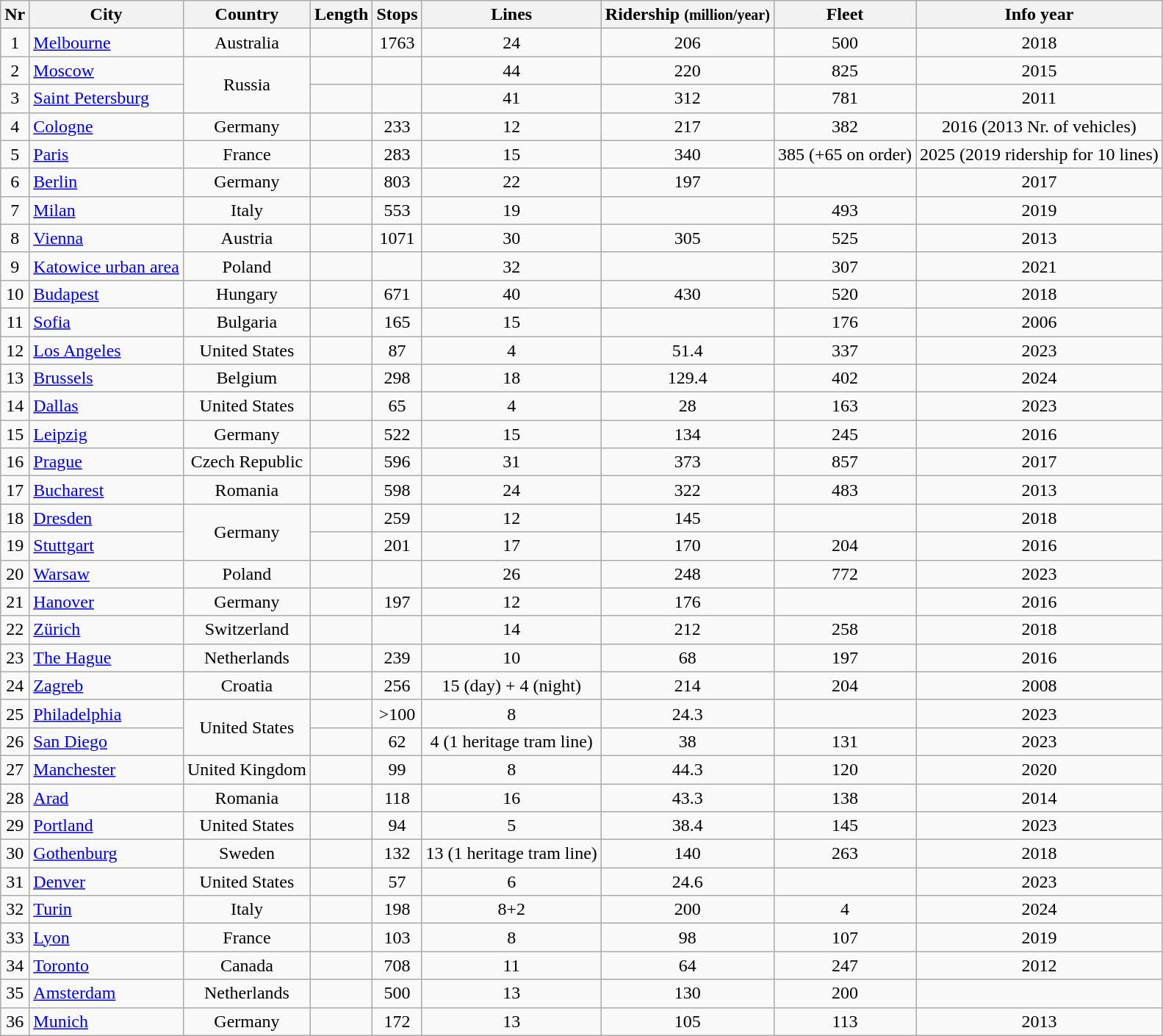<table class="wikitable sortable" border="1" style="text-align:center;">
<tr>
<th>Nr</th>
<th>City</th>
<th>Country</th>
<th>Length</th>
<th>Stops</th>
<th>Lines</th>
<th>Ridership <small>(million/year)</small></th>
<th>Fleet</th>
<th>Info year</th>
</tr>
<tr>
<td>1</td>
<td style="text-align:left;"><a href='#'>Melbourne</a></td>
<td>Australia</td>
<td></td>
<td>1763</td>
<td>24</td>
<td>206</td>
<td>500</td>
<td>2018</td>
</tr>
<tr>
<td>2</td>
<td style="text-align:left;"><a href='#'>Moscow</a></td>
<td rowspan="2">Russia</td>
<td></td>
<td></td>
<td>44</td>
<td>220</td>
<td>825</td>
<td>2015</td>
</tr>
<tr>
<td>3</td>
<td style="text-align:left;"><a href='#'>Saint Petersburg</a></td>
<td></td>
<td></td>
<td>41</td>
<td>312</td>
<td>781</td>
<td>2011</td>
</tr>
<tr>
<td>4</td>
<td style="text-align:left;"><a href='#'>Cologne</a></td>
<td>Germany</td>
<td></td>
<td>233</td>
<td>12</td>
<td>217</td>
<td>382</td>
<td>2016 (2013 Nr. of vehicles)</td>
</tr>
<tr>
<td>5</td>
<td style="text-align:left;"><a href='#'>Paris</a></td>
<td>France</td>
<td></td>
<td>283</td>
<td>15</td>
<td>340</td>
<td>385 (+65 on order)</td>
<td>2025 (2019 ridership for 10 lines)</td>
</tr>
<tr>
<td>6</td>
<td style="text-align:left;"><a href='#'>Berlin</a></td>
<td>Germany</td>
<td></td>
<td>803</td>
<td>22</td>
<td>197</td>
<td></td>
<td>2017</td>
</tr>
<tr>
<td>7</td>
<td style="text-align:left;"><a href='#'>Milan</a></td>
<td>Italy</td>
<td></td>
<td>553</td>
<td>19</td>
<td></td>
<td>493</td>
<td>2019</td>
</tr>
<tr>
<td>8</td>
<td style="text-align:left;"><a href='#'>Vienna</a></td>
<td>Austria</td>
<td></td>
<td>1071</td>
<td>30</td>
<td>305</td>
<td>525</td>
<td>2013</td>
</tr>
<tr>
<td>9</td>
<td style="text-align:left;"><a href='#'>Katowice urban area</a></td>
<td>Poland</td>
<td></td>
<td></td>
<td>32</td>
<td></td>
<td>307</td>
<td>2021</td>
</tr>
<tr>
<td>10</td>
<td style="text-align:left;"><a href='#'>Budapest</a></td>
<td>Hungary</td>
<td></td>
<td>671</td>
<td>40</td>
<td>430</td>
<td>520</td>
<td>2018</td>
</tr>
<tr>
<td>11</td>
<td style="text-align:left;"><a href='#'>Sofia</a></td>
<td>Bulgaria</td>
<td></td>
<td>165</td>
<td>15</td>
<td></td>
<td>176</td>
<td>2006</td>
</tr>
<tr>
<td>12</td>
<td style="text-align:left;"><a href='#'>Los Angeles</a></td>
<td>United States</td>
<td></td>
<td>87</td>
<td>4</td>
<td>51.4</td>
<td>337</td>
<td>2023</td>
</tr>
<tr>
<td>13</td>
<td style="text-align:left;"><a href='#'>Brussels</a></td>
<td>Belgium</td>
<td></td>
<td>298</td>
<td>18</td>
<td>129.4</td>
<td>402</td>
<td>2024</td>
</tr>
<tr>
<td>14</td>
<td style="text-align:left;"><a href='#'>Dallas</a></td>
<td>United States</td>
<td></td>
<td>65</td>
<td>4</td>
<td>28</td>
<td>163</td>
<td>2023</td>
</tr>
<tr>
<td>15</td>
<td style="text-align:left;"><a href='#'>Leipzig</a></td>
<td>Germany</td>
<td></td>
<td>522</td>
<td>15</td>
<td>134</td>
<td>245</td>
<td>2016</td>
</tr>
<tr>
<td>16</td>
<td style="text-align:left;"><a href='#'>Prague</a></td>
<td>Czech Republic</td>
<td></td>
<td>596</td>
<td>31</td>
<td>373</td>
<td>857</td>
<td>2017</td>
</tr>
<tr>
<td>17</td>
<td style="text-align:left;"><a href='#'>Bucharest</a></td>
<td>Romania</td>
<td></td>
<td>598</td>
<td>24</td>
<td>322</td>
<td>483</td>
<td>2013</td>
</tr>
<tr>
<td>18</td>
<td style="text-align:left;"><a href='#'>Dresden</a></td>
<td rowspan="2">Germany</td>
<td></td>
<td>259</td>
<td>12</td>
<td>145</td>
<td></td>
<td>2018</td>
</tr>
<tr>
<td>19</td>
<td style="text-align:left;"><a href='#'>Stuttgart</a></td>
<td></td>
<td>201</td>
<td>17</td>
<td>170</td>
<td>204</td>
<td>2016</td>
</tr>
<tr>
<td>20</td>
<td style="text-align:left;"><a href='#'>Warsaw</a></td>
<td>Poland</td>
<td></td>
<td></td>
<td>26</td>
<td>248</td>
<td>772</td>
<td>2023</td>
</tr>
<tr>
<td>21</td>
<td style="text-align:left;"><a href='#'>Hanover</a></td>
<td>Germany</td>
<td></td>
<td>197</td>
<td>12</td>
<td>176</td>
<td></td>
<td>2016</td>
</tr>
<tr>
<td>22</td>
<td style="text-align:left;"><a href='#'>Zürich</a></td>
<td>Switzerland</td>
<td></td>
<td></td>
<td>14</td>
<td>212</td>
<td>258</td>
<td>2018</td>
</tr>
<tr>
<td>23</td>
<td style="text-align:left;"><a href='#'>The Hague</a></td>
<td>Netherlands</td>
<td></td>
<td>239</td>
<td>10</td>
<td>68</td>
<td>197</td>
<td>2016</td>
</tr>
<tr>
<td>24</td>
<td style="text-align:left;"><a href='#'>Zagreb</a></td>
<td>Croatia</td>
<td></td>
<td>256</td>
<td>15 (day) + 4 (night)</td>
<td>214</td>
<td>204</td>
<td>2008</td>
</tr>
<tr>
<td>25</td>
<td style="text-align:left;"><a href='#'>Philadelphia</a></td>
<td rowspan="2">United States</td>
<td></td>
<td>>100</td>
<td>8</td>
<td>24.3</td>
<td></td>
<td>2023</td>
</tr>
<tr>
<td>26</td>
<td style="text-align:left;"><a href='#'>San Diego</a></td>
<td></td>
<td>62</td>
<td>4 (1 heritage tram line)</td>
<td>38</td>
<td>131</td>
<td>2023</td>
</tr>
<tr>
<td>27</td>
<td style="text-align:left;"><a href='#'>Manchester</a></td>
<td>United Kingdom</td>
<td></td>
<td>99</td>
<td>8</td>
<td>44.3</td>
<td>120</td>
<td>2020</td>
</tr>
<tr>
<td>28</td>
<td style="text-align:left;"><a href='#'>Arad</a></td>
<td>Romania</td>
<td></td>
<td>118</td>
<td>16</td>
<td>43.3</td>
<td>138</td>
<td>2014</td>
</tr>
<tr>
<td>29</td>
<td style="text-align:left;"><a href='#'>Portland</a></td>
<td>United States</td>
<td></td>
<td>94</td>
<td>5</td>
<td>38.4</td>
<td>145</td>
<td>2023</td>
</tr>
<tr>
<td>30</td>
<td style="text-align:left;"><a href='#'>Gothenburg</a></td>
<td>Sweden</td>
<td></td>
<td>132</td>
<td>13 (1 heritage tram line)</td>
<td>140</td>
<td>263</td>
<td>2018</td>
</tr>
<tr>
<td>31</td>
<td style="text-align:left;"><a href='#'>Denver</a></td>
<td>United States</td>
<td></td>
<td>57</td>
<td>6</td>
<td>24.6</td>
<td></td>
<td>2023</td>
</tr>
<tr>
<td>32</td>
<td style="text-align:left;"><a href='#'>Turin</a></td>
<td>Italy</td>
<td></td>
<td>198</td>
<td>8+2</td>
<td>200</td>
<td>4</td>
<td>2024</td>
</tr>
<tr>
<td>33</td>
<td style="text-align:left;"><a href='#'>Lyon</a></td>
<td>France</td>
<td></td>
<td>103</td>
<td>8</td>
<td>98</td>
<td>107 </td>
<td>2019</td>
</tr>
<tr>
<td>34</td>
<td style="text-align:left;"><a href='#'>Toronto</a></td>
<td>Canada</td>
<td></td>
<td>708</td>
<td>11</td>
<td>64</td>
<td>247</td>
<td>2012</td>
</tr>
<tr>
<td>35</td>
<td style="text-align:left;"><a href='#'>Amsterdam</a></td>
<td>Netherlands</td>
<td></td>
<td>500</td>
<td>13</td>
<td>130</td>
<td>200</td>
<td></td>
</tr>
<tr>
<td>36</td>
<td style="text-align:left;"><a href='#'>Munich</a></td>
<td>Germany</td>
<td></td>
<td>172</td>
<td>13</td>
<td>105</td>
<td>113</td>
<td>2013</td>
</tr>
</table>
